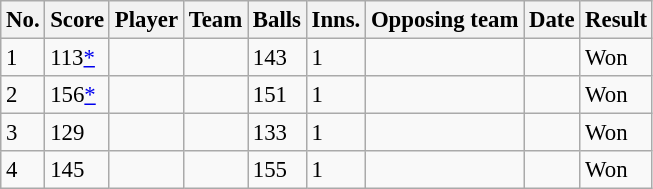<table class="wikitable sortable" style="font-size:95%">
<tr>
<th>No.</th>
<th>Score</th>
<th>Player</th>
<th>Team</th>
<th>Balls</th>
<th>Inns.</th>
<th>Opposing team</th>
<th>Date</th>
<th>Result</th>
</tr>
<tr>
<td>1</td>
<td> 113<a href='#'>*</a></td>
<td></td>
<td></td>
<td>143</td>
<td>1</td>
<td></td>
<td></td>
<td>Won</td>
</tr>
<tr>
<td>2</td>
<td> 156<a href='#'>*</a></td>
<td></td>
<td></td>
<td>151</td>
<td>1</td>
<td></td>
<td></td>
<td>Won</td>
</tr>
<tr>
<td>3</td>
<td> 129</td>
<td></td>
<td></td>
<td>133</td>
<td>1</td>
<td></td>
<td></td>
<td>Won</td>
</tr>
<tr>
<td>4</td>
<td> 145</td>
<td></td>
<td></td>
<td>155</td>
<td>1</td>
<td></td>
<td></td>
<td>Won</td>
</tr>
</table>
